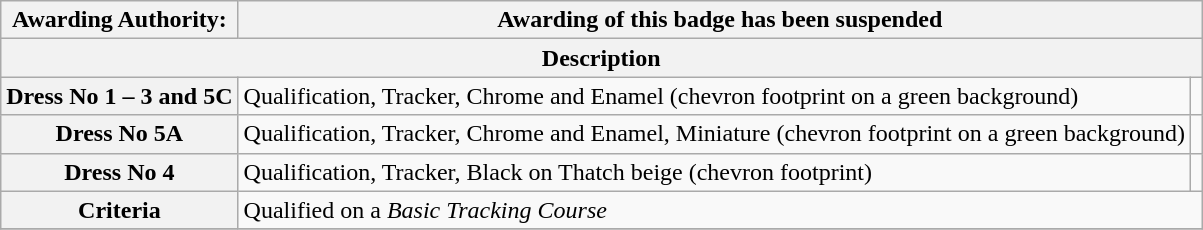<table class=wikitable style="text-align: left;">
<tr>
<th><strong>Awarding Authority</strong>:</th>
<th colspan="2">Awarding of this badge has been suspended</th>
</tr>
<tr>
<th colspan="3">Description</th>
</tr>
<tr>
<th>Dress No 1 – 3 and 5C</th>
<td>Qualification, Tracker, Chrome and Enamel (chevron footprint on a green background)</td>
<td></td>
</tr>
<tr>
<th>Dress No 5A</th>
<td>Qualification, Tracker, Chrome and Enamel, Miniature (chevron footprint on a green background)</td>
<td></td>
</tr>
<tr>
<th>Dress No 4</th>
<td>Qualification, Tracker, Black on Thatch beige (chevron footprint)</td>
<td></td>
</tr>
<tr>
<th>Criteria</th>
<td colspan="2">Qualified on a <em>Basic Tracking Course</em></td>
</tr>
<tr>
</tr>
</table>
